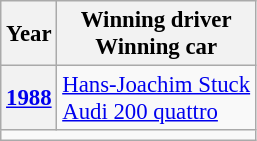<table class="wikitable" style="font-size: 95%;">
<tr>
<th>Year</th>
<th>Winning driver<br>Winning car</th>
</tr>
<tr>
<th><a href='#'>1988</a></th>
<td> <a href='#'>Hans-Joachim Stuck</a><br><a href='#'>Audi 200 quattro</a></td>
</tr>
<tr>
<td style="text-align:center;" colspan=2></td>
</tr>
</table>
